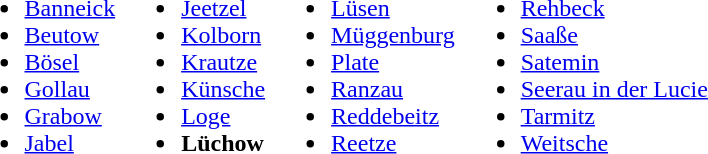<table>
<tr style="vertical-align:top">
<td><br><ul><li><a href='#'>Banneick</a></li><li><a href='#'>Beutow</a></li><li><a href='#'>Bösel</a></li><li><a href='#'>Gollau</a></li><li><a href='#'>Grabow</a></li><li><a href='#'>Jabel</a></li></ul></td>
<td><br><ul><li><a href='#'>Jeetzel</a></li><li><a href='#'>Kolborn</a></li><li><a href='#'>Krautze</a></li><li><a href='#'>Künsche</a></li><li><a href='#'>Loge</a></li><li><strong>Lüchow</strong></li></ul></td>
<td><br><ul><li><a href='#'>Lüsen</a></li><li><a href='#'>Müggenburg</a></li><li><a href='#'>Plate</a></li><li><a href='#'>Ranzau</a></li><li><a href='#'>Reddebeitz</a></li><li><a href='#'>Reetze</a></li></ul></td>
<td><br><ul><li><a href='#'>Rehbeck</a></li><li><a href='#'>Saaße</a></li><li><a href='#'>Satemin</a></li><li><a href='#'>Seerau in der Lucie</a></li><li><a href='#'>Tarmitz</a></li><li><a href='#'>Weitsche</a></li></ul></td>
</tr>
</table>
